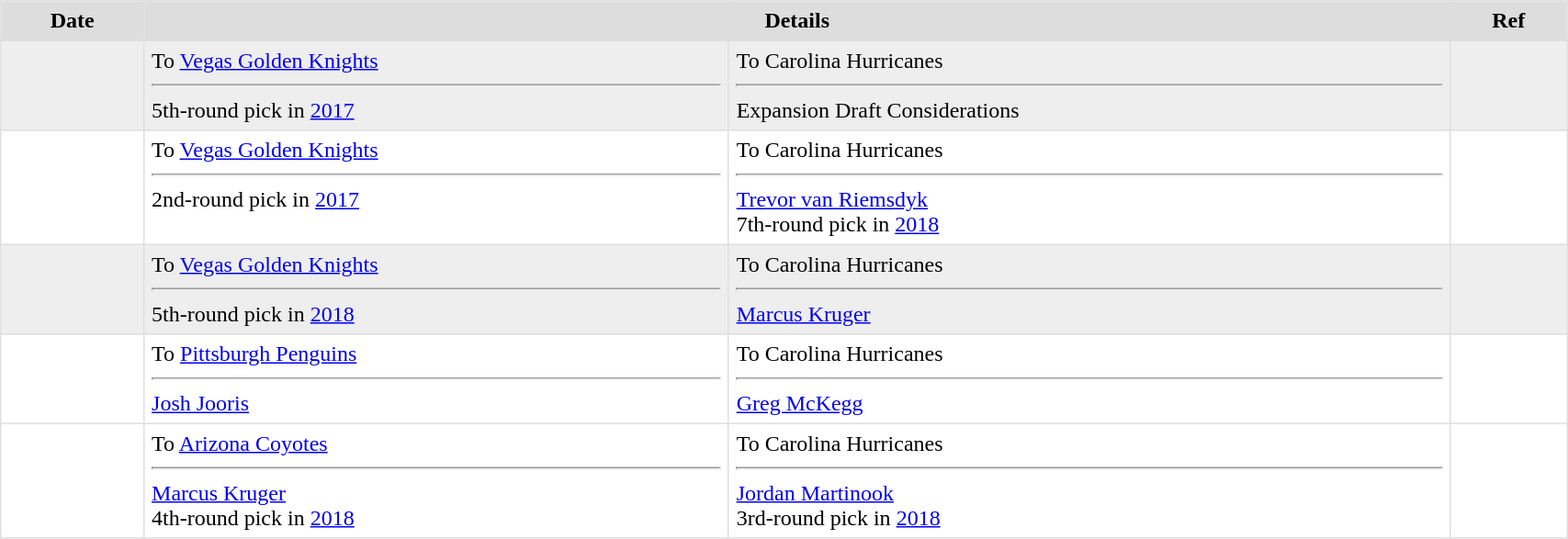<table border=1 style="border-collapse:collapse" bordercolor="#DFDFDF" cellpadding="5" width=90%>
<tr style="background:#ddd; text-align:center;">
<th>Date</th>
<th colspan="2">Details</th>
<th>Ref</th>
</tr>
<tr style="background:#eee;">
<td></td>
<td valign="top">To <a href='#'>Vegas Golden Knights</a><hr>5th-round pick in <a href='#'>2017</a></td>
<td valign="top">To Carolina Hurricanes<hr>Expansion Draft Considerations</td>
<td></td>
</tr>
<tr>
<td></td>
<td valign="top">To <a href='#'>Vegas Golden Knights</a><hr>2nd-round pick in <a href='#'>2017</a></td>
<td valign="top">To Carolina Hurricanes<hr><a href='#'>Trevor van Riemsdyk</a><br>7th-round pick in <a href='#'>2018</a></td>
<td></td>
</tr>
<tr style="background:#eee;">
<td></td>
<td valign="top">To <a href='#'>Vegas Golden Knights</a><hr>5th-round pick in <a href='#'>2018</a></td>
<td valign="top">To Carolina Hurricanes<hr><a href='#'>Marcus Kruger</a></td>
<td></td>
</tr>
<tr>
<td></td>
<td valign="top">To <a href='#'>Pittsburgh Penguins</a><hr><a href='#'>Josh Jooris</a></td>
<td valign="top">To Carolina Hurricanes<hr><a href='#'>Greg McKegg</a></td>
<td></td>
</tr>
<tr>
<td></td>
<td valign="top">To <a href='#'>Arizona Coyotes</a><hr><a href='#'>Marcus Kruger</a><br>4th-round pick in <a href='#'>2018</a></td>
<td valign="top">To Carolina Hurricanes<hr><a href='#'>Jordan Martinook</a><br>3rd-round pick in <a href='#'>2018</a></td>
<td></td>
</tr>
</table>
